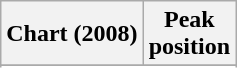<table class="wikitable sortable plainrowheaders" style="text-align:center">
<tr>
<th scope="col">Chart (2008)</th>
<th scope="col">Peak<br> position</th>
</tr>
<tr>
</tr>
<tr>
</tr>
<tr>
</tr>
</table>
